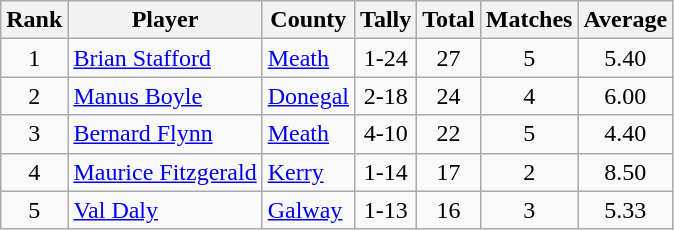<table class="wikitable">
<tr>
<th>Rank</th>
<th>Player</th>
<th>County</th>
<th>Tally</th>
<th>Total</th>
<th>Matches</th>
<th>Average</th>
</tr>
<tr>
<td rowspan=1 align=center>1</td>
<td><a href='#'>Brian Stafford</a></td>
<td><a href='#'>Meath</a></td>
<td align=center>1-24</td>
<td align=center>27</td>
<td align=center>5</td>
<td align=center>5.40</td>
</tr>
<tr>
<td rowspan=1 align=center>2</td>
<td><a href='#'>Manus Boyle</a></td>
<td><a href='#'>Donegal</a></td>
<td align=center>2-18</td>
<td align=center>24</td>
<td align=center>4</td>
<td align=center>6.00</td>
</tr>
<tr>
<td rowspan=1 align=center>3</td>
<td><a href='#'>Bernard Flynn</a></td>
<td><a href='#'>Meath</a></td>
<td align=center>4-10</td>
<td align=center>22</td>
<td align=center>5</td>
<td align=center>4.40</td>
</tr>
<tr>
<td rowspan=1 align=center>4</td>
<td><a href='#'>Maurice Fitzgerald</a></td>
<td><a href='#'>Kerry</a></td>
<td align=center>1-14</td>
<td align=center>17</td>
<td align=center>2</td>
<td align=center>8.50</td>
</tr>
<tr>
<td rowspan=1 align=center>5</td>
<td><a href='#'>Val Daly</a></td>
<td><a href='#'>Galway</a></td>
<td align=center>1-13</td>
<td align=center>16</td>
<td align=center>3</td>
<td align=center>5.33</td>
</tr>
</table>
